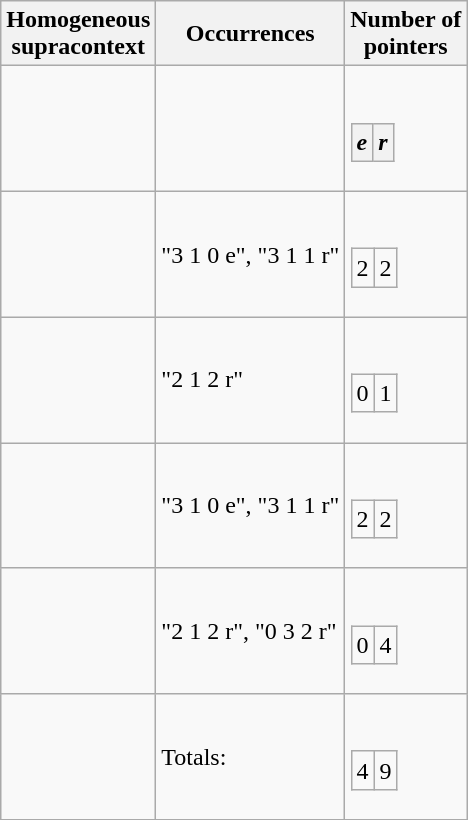<table class="wikitable">
<tr>
<th align="left">Homogeneous<br>supracontext</th>
<th align="left">Occurrences</th>
<th align="left">Number of<br>pointers</th>
</tr>
<tr>
<td></td>
<td></td>
<td><br><table class="wikitable">
<tr>
<th><em>e</em></th>
<th><em>r</em></th>
</tr>
</table>
</td>
</tr>
<tr>
<td></td>
<td>"3 1 0 e", "3 1 1 r"</td>
<td><br><table class="wikitable">
<tr>
<td>2</td>
<td>2</td>
</tr>
</table>
</td>
</tr>
<tr>
<td></td>
<td>"2 1 2 r"</td>
<td><br><table class="wikitable">
<tr>
<td>0</td>
<td>1</td>
</tr>
</table>
</td>
</tr>
<tr>
<td></td>
<td>"3 1 0 e", "3 1 1 r"</td>
<td><br><table class="wikitable">
<tr>
<td>2</td>
<td>2</td>
</tr>
</table>
</td>
</tr>
<tr>
<td></td>
<td>"2 1 2 r", "0 3 2 r"</td>
<td><br><table class="wikitable">
<tr>
<td>0</td>
<td>4</td>
</tr>
</table>
</td>
</tr>
<tr>
<td /></td>
<td>Totals:</td>
<td><br><table class="wikitable">
<tr>
<td>4</td>
<td>9</td>
</tr>
</table>
</td>
</tr>
</table>
